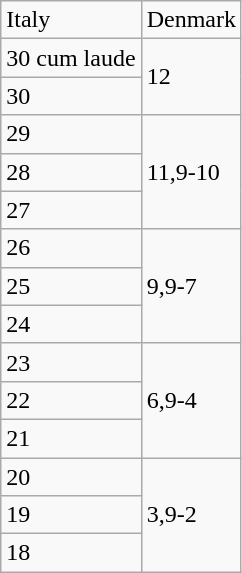<table class="wikitable">
<tr>
<td>Italy</td>
<td>Denmark</td>
</tr>
<tr>
<td>30 cum laude</td>
<td rowspan="2">12</td>
</tr>
<tr>
<td>30</td>
</tr>
<tr>
<td>29</td>
<td rowspan="3">11,9-10</td>
</tr>
<tr>
<td>28</td>
</tr>
<tr>
<td>27</td>
</tr>
<tr>
<td>26</td>
<td rowspan="3">9,9-7</td>
</tr>
<tr>
<td>25</td>
</tr>
<tr>
<td>24</td>
</tr>
<tr>
<td>23</td>
<td rowspan="3">6,9-4</td>
</tr>
<tr>
<td>22</td>
</tr>
<tr>
<td>21</td>
</tr>
<tr>
<td>20</td>
<td rowspan="3">3,9-2</td>
</tr>
<tr>
<td>19</td>
</tr>
<tr>
<td>18</td>
</tr>
</table>
